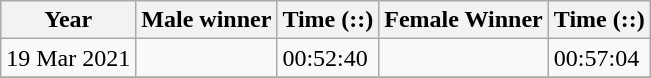<table class="wikitable sortable">
<tr>
<th>Year</th>
<th>Male winner</th>
<th>Time (::)</th>
<th>Female Winner</th>
<th>Time (::)</th>
</tr>
<tr>
<td>19 Mar 2021</td>
<td></td>
<td>00:52:40</td>
<td></td>
<td>00:57:04</td>
</tr>
<tr>
</tr>
</table>
